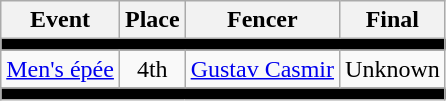<table class=wikitable>
<tr>
<th>Event</th>
<th>Place</th>
<th>Fencer</th>
<th>Final</th>
</tr>
<tr bgcolor=black>
<td colspan=4></td>
</tr>
<tr align=center>
<td><a href='#'>Men's épée</a></td>
<td>4th</td>
<td align=left><a href='#'>Gustav Casmir</a></td>
<td>Unknown</td>
</tr>
<tr bgcolor=black>
<td colspan=4></td>
</tr>
</table>
